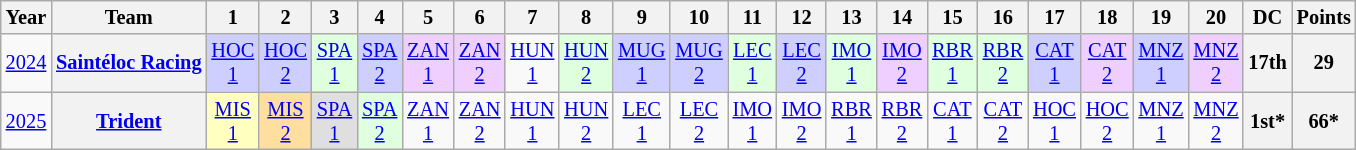<table class="wikitable" style="text-align:center; font-size:85%">
<tr>
<th>Year</th>
<th>Team</th>
<th>1</th>
<th>2</th>
<th>3</th>
<th>4</th>
<th>5</th>
<th>6</th>
<th>7</th>
<th>8</th>
<th>9</th>
<th>10</th>
<th>11</th>
<th>12</th>
<th>13</th>
<th>14</th>
<th>15</th>
<th>16</th>
<th>17</th>
<th>18</th>
<th>19</th>
<th>20</th>
<th>DC</th>
<th>Points</th>
</tr>
<tr>
<td><a href='#'>2024</a></td>
<th nowrap><a href='#'>Saintéloc Racing</a></th>
<td style="background:#cfcfff;"><a href='#'>HOC<br>1</a><br></td>
<td style="background:#cfcfff;"><a href='#'>HOC<br>2</a><br></td>
<td style="background:#dfffdf;"><a href='#'>SPA<br>1</a><br></td>
<td style="background:#cfcfff;"><a href='#'>SPA<br>2</a><br></td>
<td style="background:#efcfff;"><a href='#'>ZAN<br>1</a><br></td>
<td style="background:#efcfff;"><a href='#'>ZAN<br>2</a><br></td>
<td style="background:#;"><a href='#'>HUN<br>1</a><br></td>
<td style="background:#dfffdf;"><a href='#'>HUN<br>2</a><br></td>
<td style="background:#cfcfff;"><a href='#'>MUG<br>1</a><br></td>
<td style="background:#cfcfff;"><a href='#'>MUG<br>2</a><br></td>
<td style="background:#dfffdf;"><a href='#'>LEC<br>1</a><br></td>
<td style="background:#cfcfff;"><a href='#'>LEC<br>2</a><br></td>
<td style="background:#dfffdf;"><a href='#'>IMO<br>1</a><br></td>
<td style="background:#efcfff;"><a href='#'>IMO<br>2</a><br></td>
<td style="background:#dfffdf;"><a href='#'>RBR<br>1</a><br></td>
<td style="background:#dfffdf;"><a href='#'>RBR<br>2</a><br></td>
<td style="background:#cfcfff;"><a href='#'>CAT<br>1</a><br></td>
<td style="background:#efcfff;"><a href='#'>CAT<br>2</a><br></td>
<td style="background:#cfcfff;"><a href='#'>MNZ<br>1</a><br></td>
<td style="background:#efcfff;"><a href='#'>MNZ<br>2</a><br></td>
<th>17th</th>
<th>29</th>
</tr>
<tr>
<td><a href='#'>2025</a></td>
<th nowrap><a href='#'>Trident</a></th>
<td style="background:#ffffbf;"><a href='#'>MIS<br>1</a><br></td>
<td style="background:#ffdf9f;"><a href='#'>MIS<br>2</a><br></td>
<td style="background:#dfdfdf;"><a href='#'>SPA<br>1</a><br></td>
<td style="background:#dfffdf;"><a href='#'>SPA<br>2</a><br></td>
<td style="background:#;"><a href='#'>ZAN<br>1</a></td>
<td style="background:#;"><a href='#'>ZAN<br>2</a></td>
<td style="background:#;"><a href='#'>HUN<br>1</a></td>
<td style="background:#;"><a href='#'>HUN<br>2</a></td>
<td style="background:#;"><a href='#'>LEC<br>1</a></td>
<td style="background:#;"><a href='#'>LEC<br>2</a></td>
<td style="background:#;"><a href='#'>IMO<br>1</a></td>
<td style="background:#;"><a href='#'>IMO<br>2</a></td>
<td style="background:#;"><a href='#'>RBR<br>1</a></td>
<td style="background:#;"><a href='#'>RBR<br>2</a></td>
<td style="background:#;"><a href='#'>CAT<br>1</a></td>
<td style="background:#;"><a href='#'>CAT<br>2</a></td>
<td style="background:#;"><a href='#'>HOC<br>1</a></td>
<td style="background:#;"><a href='#'>HOC<br>2</a></td>
<td style="background:#;"><a href='#'>MNZ<br>1</a></td>
<td style="background:#;"><a href='#'>MNZ<br>2</a></td>
<th>1st*</th>
<th>66*</th>
</tr>
</table>
